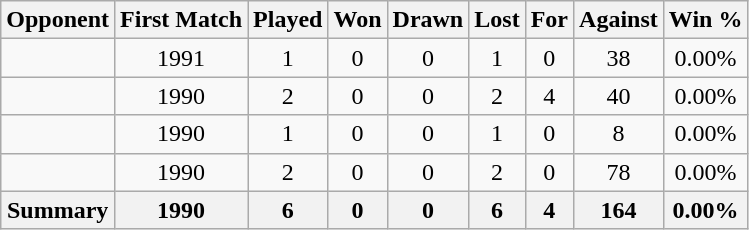<table class="wikitable sortable" style="text-align:center;">
<tr>
<th>Opponent</th>
<th>First Match</th>
<th>Played</th>
<th>Won</th>
<th>Drawn</th>
<th>Lost</th>
<th>For</th>
<th>Against</th>
<th>Win %</th>
</tr>
<tr>
<td style="text-align: left;"></td>
<td>1991</td>
<td>1</td>
<td>0</td>
<td>0</td>
<td>1</td>
<td>0</td>
<td>38</td>
<td>0.00%</td>
</tr>
<tr>
<td style="text-align: left;"></td>
<td>1990</td>
<td>2</td>
<td>0</td>
<td>0</td>
<td>2</td>
<td>4</td>
<td>40</td>
<td>0.00%</td>
</tr>
<tr>
<td style="text-align: left;"></td>
<td>1990</td>
<td>1</td>
<td>0</td>
<td>0</td>
<td>1</td>
<td>0</td>
<td>8</td>
<td>0.00%</td>
</tr>
<tr>
<td style="text-align: left;"></td>
<td>1990</td>
<td>2</td>
<td>0</td>
<td>0</td>
<td>2</td>
<td>0</td>
<td>78</td>
<td>0.00%</td>
</tr>
<tr>
<th>Summary</th>
<th>1990</th>
<th>6</th>
<th>0</th>
<th>0</th>
<th>6</th>
<th>4</th>
<th>164</th>
<th>0.00%</th>
</tr>
</table>
